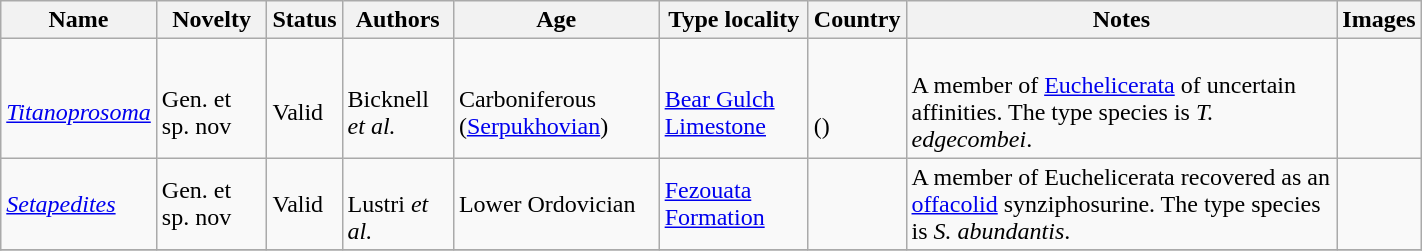<table class="wikitable sortable" align="center" width="75%">
<tr>
<th>Name</th>
<th>Novelty</th>
<th>Status</th>
<th>Authors</th>
<th>Age</th>
<th>Type locality</th>
<th>Country</th>
<th>Notes</th>
<th>Images</th>
</tr>
<tr>
<td><br><em><a href='#'>Titanoprosoma</a></em></td>
<td><br>Gen. et sp. nov</td>
<td><br>Valid</td>
<td><br>Bicknell <em>et al.</em></td>
<td><br>Carboniferous (<a href='#'>Serpukhovian</a>)</td>
<td><br><a href='#'>Bear Gulch Limestone</a></td>
<td><br><br>()</td>
<td><br>A member of <a href='#'>Euchelicerata</a> of uncertain affinities. The type species is <em>T. edgecombei</em>.</td>
<td></td>
</tr>
<tr>
<td><em><a href='#'>Setapedites</a></em></td>
<td>Gen. et sp. nov</td>
<td>Valid</td>
<td><br>Lustri <em>et al.</em></td>
<td>Lower Ordovician</td>
<td><a href='#'>Fezouata Formation</a></td>
<td></td>
<td>A member of Euchelicerata recovered as an <a href='#'>offacolid</a> synziphosurine. The type species is <em>S. abundantis</em>.</td>
<td></td>
</tr>
<tr>
</tr>
</table>
